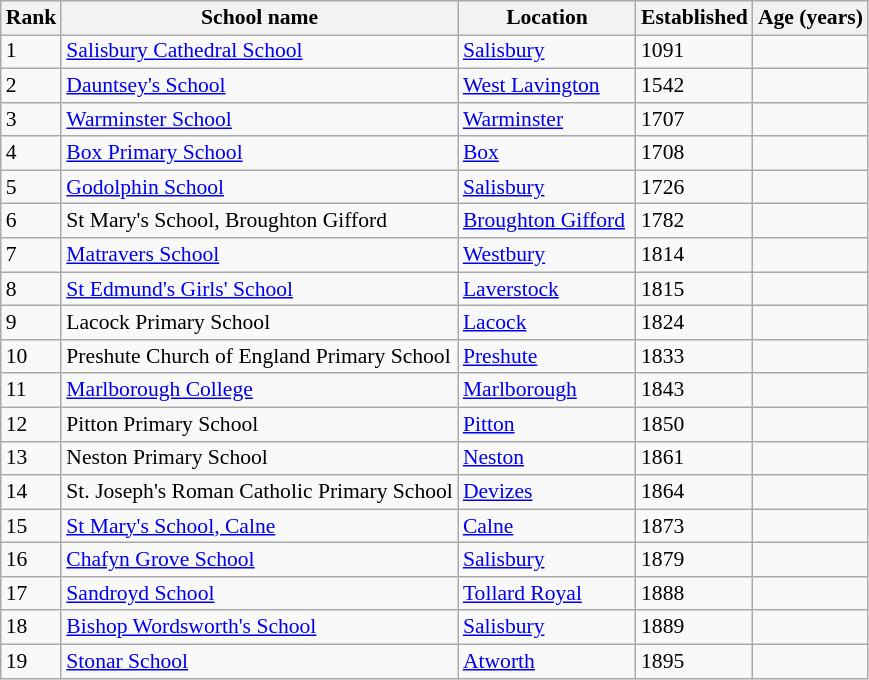<table class="sortable wikitable" style="text-align:left;font-size:90%;line-height:110%;clear:left;">
<tr>
<th width="20">Rank</th>
<th>School name</th>
<th width="112">Location</th>
<th>Established</th>
<th>Age (years)</th>
</tr>
<tr>
<td>1</td>
<td><a href='#'>Salisbury Cathedral School</a></td>
<td><a href='#'>Salisbury</a></td>
<td>1091</td>
<td></td>
</tr>
<tr>
<td>2</td>
<td><a href='#'>Dauntsey's School</a></td>
<td><a href='#'>West Lavington</a></td>
<td>1542  </td>
<td></td>
</tr>
<tr>
<td>3</td>
<td><a href='#'>Warminster School</a></td>
<td><a href='#'>Warminster</a></td>
<td>1707  </td>
<td></td>
</tr>
<tr>
<td>4</td>
<td><a href='#'>Box Primary School</a></td>
<td><a href='#'>Box</a></td>
<td>1708  </td>
<td></td>
</tr>
<tr>
<td>5</td>
<td><a href='#'>Godolphin School</a></td>
<td><a href='#'>Salisbury</a></td>
<td>1726  </td>
<td></td>
</tr>
<tr>
<td>6</td>
<td>St Mary's School, Broughton Gifford</td>
<td><a href='#'>Broughton Gifford</a></td>
<td>1782 </td>
<td></td>
</tr>
<tr>
<td>7</td>
<td><a href='#'>Matravers School</a></td>
<td><a href='#'>Westbury</a></td>
<td>1814 </td>
<td></td>
</tr>
<tr>
<td>8</td>
<td><a href='#'>St Edmund's Girls' School</a></td>
<td><a href='#'>Laverstock</a></td>
<td>1815  </td>
<td></td>
</tr>
<tr>
<td>9</td>
<td>Lacock Primary School</td>
<td><a href='#'>Lacock</a></td>
<td>1824  </td>
<td></td>
</tr>
<tr>
<td>10</td>
<td>Preshute Church of England Primary School</td>
<td><a href='#'>Preshute</a></td>
<td>1833  </td>
<td></td>
</tr>
<tr>
<td>11</td>
<td><a href='#'>Marlborough College</a></td>
<td><a href='#'>Marlborough</a></td>
<td>1843  </td>
<td></td>
</tr>
<tr>
<td>12</td>
<td>Pitton Primary School</td>
<td><a href='#'>Pitton</a></td>
<td>1850</td>
<td></td>
</tr>
<tr>
<td>13</td>
<td>Neston Primary School</td>
<td><a href='#'>Neston</a></td>
<td>1861  </td>
<td></td>
</tr>
<tr>
<td>14</td>
<td>St. Joseph's Roman Catholic Primary School</td>
<td><a href='#'>Devizes</a></td>
<td>1864  </td>
<td></td>
</tr>
<tr>
<td>15</td>
<td><a href='#'>St Mary's School, Calne</a></td>
<td><a href='#'>Calne</a></td>
<td>1873</td>
<td></td>
</tr>
<tr>
<td>16</td>
<td><a href='#'>Chafyn Grove School</a></td>
<td><a href='#'>Salisbury</a></td>
<td>1879</td>
<td></td>
</tr>
<tr>
<td>17</td>
<td><a href='#'>Sandroyd School</a></td>
<td><a href='#'>Tollard Royal</a></td>
<td>1888</td>
<td></td>
</tr>
<tr>
<td>18</td>
<td><a href='#'>Bishop Wordsworth's School</a></td>
<td><a href='#'>Salisbury</a></td>
<td>1889</td>
<td></td>
</tr>
<tr>
<td>19</td>
<td><a href='#'>Stonar School</a></td>
<td><a href='#'>Atworth</a></td>
<td>1895</td>
<td></td>
</tr>
</table>
